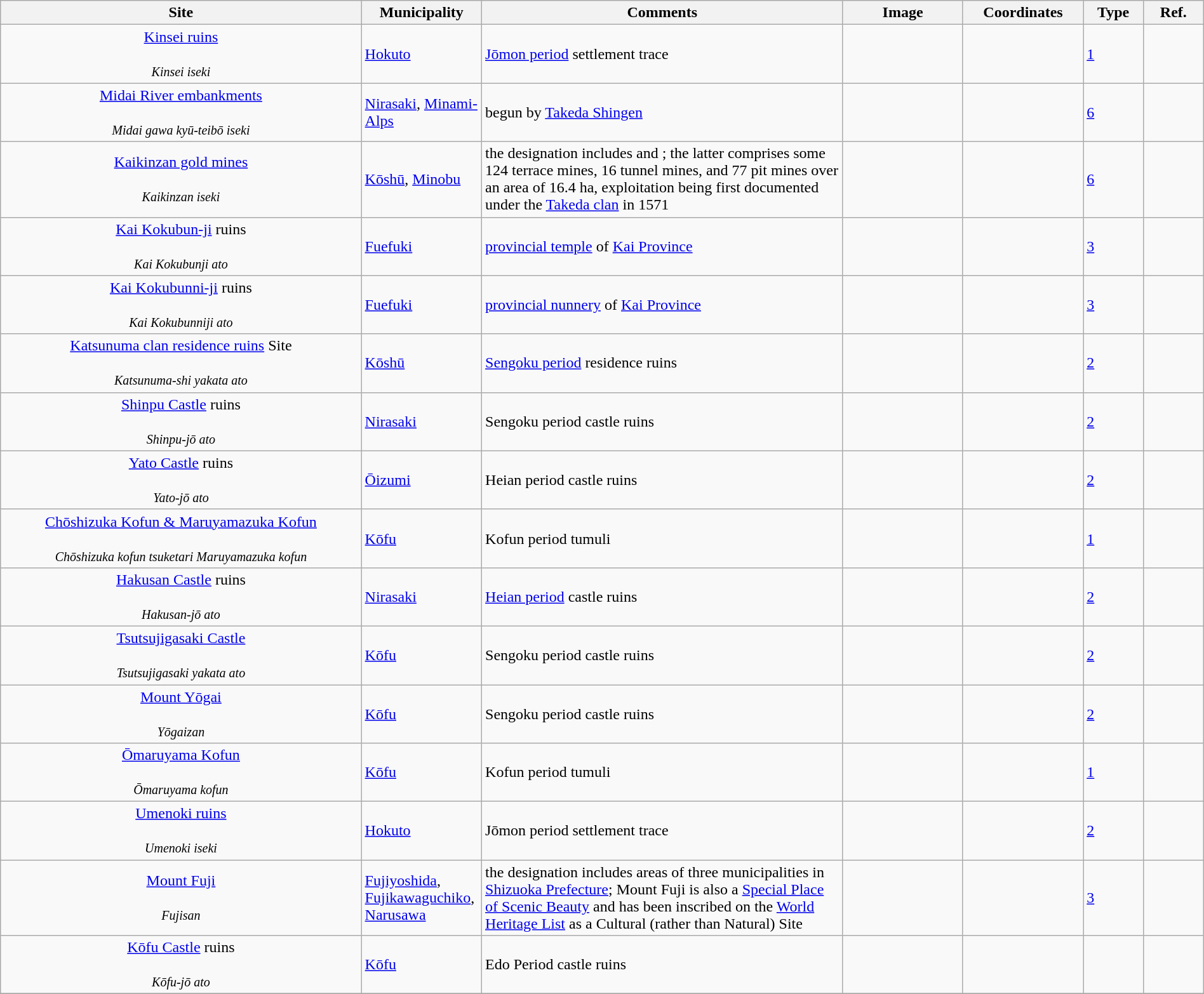<table class="wikitable sortable"  style="width:100%;">
<tr>
<th width="30%" align="left">Site</th>
<th width="10%" align="left">Municipality</th>
<th width="30%" align="left" class="unsortable">Comments</th>
<th width="10%" align="left"  class="unsortable">Image</th>
<th width="10%" align="left" class="unsortable">Coordinates</th>
<th width="5%" align="left">Type</th>
<th width="5%" align="left"  class="unsortable">Ref.</th>
</tr>
<tr>
<td align="center"><a href='#'>Kinsei ruins</a><br><br><small><em>Kinsei iseki</em></small></td>
<td><a href='#'>Hokuto</a></td>
<td><a href='#'>Jōmon period</a> settlement trace</td>
<td></td>
<td></td>
<td><a href='#'>1</a></td>
<td></td>
</tr>
<tr>
<td align="center"><a href='#'>Midai River embankments</a><br><br><small><em>Midai gawa kyū-teibō iseki</em></small></td>
<td><a href='#'>Nirasaki</a>, <a href='#'>Minami-Alps</a></td>
<td>begun by <a href='#'>Takeda Shingen</a></td>
<td></td>
<td></td>
<td><a href='#'>6</a></td>
<td></td>
</tr>
<tr>
<td align="center"><a href='#'>Kaikinzan gold mines</a><br><br><small><em>Kaikinzan iseki</em></small></td>
<td><a href='#'>Kōshū</a>, <a href='#'>Minobu</a></td>
<td>the designation includes  and ; the latter comprises some 124 terrace mines, 16 tunnel mines, and 77 pit mines over an area of 16.4 ha, exploitation being first documented under the <a href='#'>Takeda clan</a> in 1571</td>
<td></td>
<td></td>
<td><a href='#'>6</a></td>
<td></td>
</tr>
<tr>
<td align="center"><a href='#'>Kai Kokubun-ji</a> ruins<br><br><small><em>Kai Kokubunji ato</em></small></td>
<td><a href='#'>Fuefuki</a></td>
<td><a href='#'>provincial temple</a> of <a href='#'>Kai Province</a></td>
<td></td>
<td></td>
<td><a href='#'>3</a></td>
<td></td>
</tr>
<tr>
<td align="center"><a href='#'>Kai Kokubunni-ji</a> ruins<br><br><small><em>Kai Kokubunniji ato</em></small></td>
<td><a href='#'>Fuefuki</a></td>
<td><a href='#'>provincial nunnery</a> of <a href='#'>Kai Province</a></td>
<td></td>
<td></td>
<td><a href='#'>3</a></td>
<td></td>
</tr>
<tr>
<td align="center"><a href='#'>Katsunuma clan residence ruins</a> Site<br><br><small><em>Katsunuma-shi yakata ato</em></small></td>
<td><a href='#'>Kōshū</a></td>
<td><a href='#'>Sengoku period</a> residence ruins</td>
<td></td>
<td></td>
<td><a href='#'>2</a></td>
<td></td>
</tr>
<tr>
<td align="center"><a href='#'>Shinpu Castle</a> ruins<br><br><small><em>Shinpu-jō ato</em></small></td>
<td><a href='#'>Nirasaki</a></td>
<td>Sengoku period castle ruins</td>
<td></td>
<td></td>
<td><a href='#'>2</a></td>
<td></td>
</tr>
<tr>
<td align="center"><a href='#'>Yato Castle</a> ruins<br><br><small><em>Yato-jō ato</em></small></td>
<td><a href='#'>Ōizumi</a></td>
<td>Heian period castle ruins</td>
<td></td>
<td></td>
<td><a href='#'>2</a></td>
<td></td>
</tr>
<tr>
<td align="center"><a href='#'>Chōshizuka Kofun & Maruyamazuka Kofun</a><br><br><small><em>Chōshizuka kofun tsuketari Maruyamazuka kofun</em></small></td>
<td><a href='#'>Kōfu</a></td>
<td>Kofun period tumuli</td>
<td></td>
<td></td>
<td><a href='#'>1</a></td>
<td></td>
</tr>
<tr>
<td align="center"><a href='#'>Hakusan Castle</a> ruins<br><br><small><em>Hakusan-jō ato</em></small></td>
<td><a href='#'>Nirasaki</a></td>
<td><a href='#'>Heian period</a> castle ruins</td>
<td></td>
<td></td>
<td><a href='#'>2</a></td>
<td></td>
</tr>
<tr>
<td align="center"><a href='#'>Tsutsujigasaki Castle</a><br><br><small><em>Tsutsujigasaki yakata ato</em></small></td>
<td><a href='#'>Kōfu</a></td>
<td>Sengoku period castle ruins</td>
<td></td>
<td></td>
<td><a href='#'>2</a></td>
<td></td>
</tr>
<tr>
<td align="center"><a href='#'>Mount Yōgai</a><br><br><small><em>Yōgaizan</em></small></td>
<td><a href='#'>Kōfu</a></td>
<td>Sengoku period castle ruins</td>
<td></td>
<td></td>
<td><a href='#'>2</a></td>
<td></td>
</tr>
<tr>
<td align="center"><a href='#'>Ōmaruyama Kofun</a><br><br><small><em>Ōmaruyama kofun</em></small></td>
<td><a href='#'>Kōfu</a></td>
<td>Kofun period tumuli</td>
<td></td>
<td></td>
<td><a href='#'>1</a></td>
<td></td>
</tr>
<tr>
<td align="center"><a href='#'>Umenoki ruins</a><br><br><small><em>Umenoki iseki</em></small></td>
<td><a href='#'>Hokuto</a></td>
<td>Jōmon period settlement trace</td>
<td></td>
<td></td>
<td><a href='#'>2</a></td>
<td></td>
</tr>
<tr>
<td align="center"><a href='#'>Mount Fuji</a><br><br><small><em>Fujisan</em></small></td>
<td><a href='#'>Fujiyoshida</a>, <a href='#'>Fujikawaguchiko</a>, <a href='#'>Narusawa</a></td>
<td>the designation includes areas of three municipalities in <a href='#'>Shizuoka Prefecture</a>; Mount Fuji is also a <a href='#'>Special Place of Scenic Beauty</a> and has been inscribed on the <a href='#'>World Heritage List</a> as a Cultural (rather than Natural) Site</td>
<td></td>
<td></td>
<td><a href='#'>3</a></td>
<td></td>
</tr>
<tr>
<td align="center"><a href='#'>Kōfu Castle</a> ruins<br><br><small><em>Kōfu-jō ato</em></small></td>
<td><a href='#'>Kōfu</a></td>
<td>Edo Period castle ruins</td>
<td></td>
<td></td>
<td></td>
<td></td>
</tr>
<tr>
</tr>
</table>
